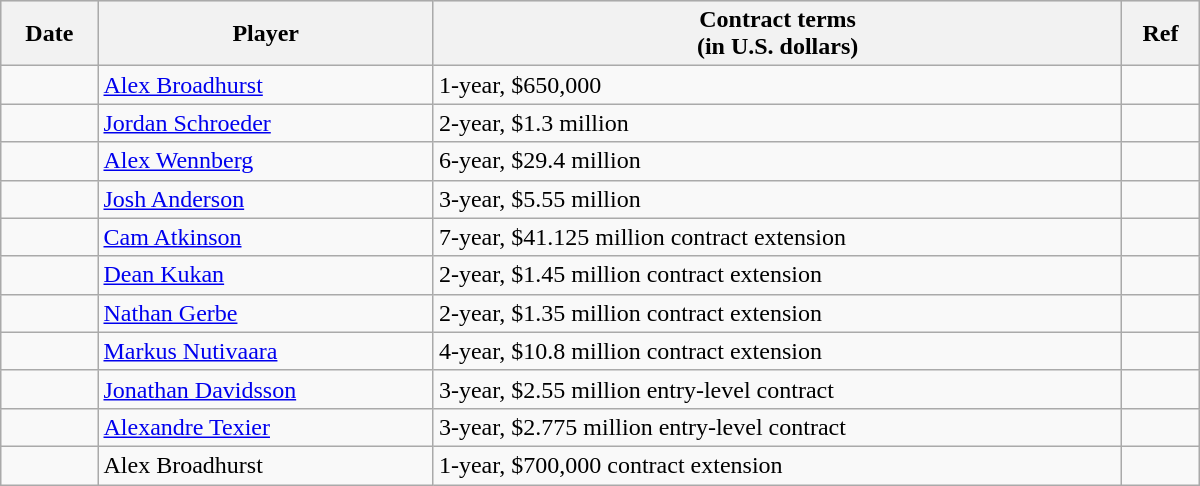<table class="wikitable" style="border-collapse: collapse; width: 50em; padding: 3;">
<tr bgcolor="#dddddd">
<th>Date</th>
<th>Player</th>
<th>Contract terms<br>(in U.S. dollars)</th>
<th>Ref</th>
</tr>
<tr>
<td></td>
<td><a href='#'>Alex Broadhurst</a></td>
<td>1-year, $650,000</td>
<td></td>
</tr>
<tr>
<td></td>
<td><a href='#'>Jordan Schroeder</a></td>
<td>2-year, $1.3 million</td>
<td></td>
</tr>
<tr>
<td></td>
<td><a href='#'>Alex Wennberg</a></td>
<td>6-year, $29.4 million</td>
<td></td>
</tr>
<tr>
<td></td>
<td><a href='#'>Josh Anderson</a></td>
<td>3-year, $5.55 million</td>
<td></td>
</tr>
<tr>
<td></td>
<td><a href='#'>Cam Atkinson</a></td>
<td>7-year, $41.125 million contract extension</td>
<td></td>
</tr>
<tr>
<td></td>
<td><a href='#'>Dean Kukan</a></td>
<td>2-year, $1.45 million contract extension</td>
<td></td>
</tr>
<tr>
<td></td>
<td><a href='#'>Nathan Gerbe</a></td>
<td>2-year, $1.35 million contract extension</td>
<td></td>
</tr>
<tr>
<td></td>
<td><a href='#'>Markus Nutivaara</a></td>
<td>4-year, $10.8 million contract extension</td>
<td></td>
</tr>
<tr>
<td></td>
<td><a href='#'>Jonathan Davidsson</a></td>
<td>3-year, $2.55 million entry-level contract</td>
<td></td>
</tr>
<tr>
<td></td>
<td><a href='#'>Alexandre Texier</a></td>
<td>3-year, $2.775 million entry-level contract</td>
<td></td>
</tr>
<tr>
<td></td>
<td>Alex Broadhurst</td>
<td>1-year, $700,000 contract extension</td>
<td></td>
</tr>
</table>
